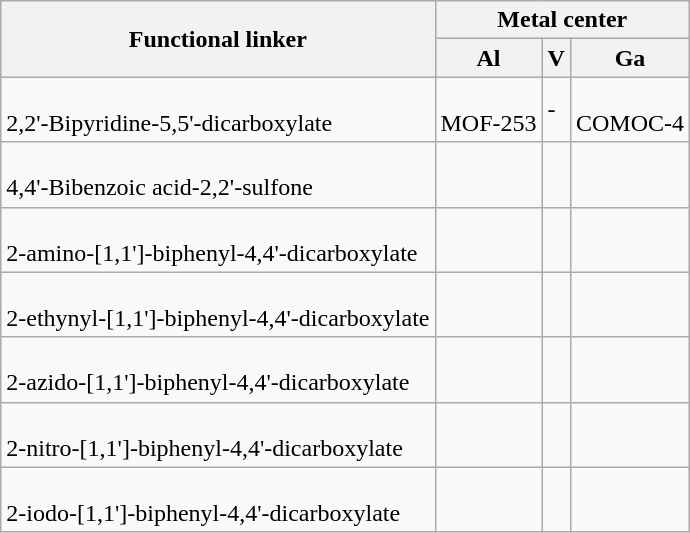<table class="wikitable">
<tr>
<th rowspan="2">Functional linker</th>
<th colspan="3">Metal center</th>
</tr>
<tr>
<th>Al</th>
<th>V</th>
<th>Ga</th>
</tr>
<tr>
<td><br>2,2'-Bipyridine-5,5'-dicarboxylate</td>
<td><br>MOF-253</td>
<td>-</td>
<td><br>COMOC-4</td>
</tr>
<tr>
<td><br>4,4'-Bibenzoic acid-2,2'-sulfone</td>
<td></td>
<td></td>
<td></td>
</tr>
<tr>
<td><br>2-amino-[1,1']-biphenyl-4,4'-dicarboxylate</td>
<td></td>
<td></td>
<td></td>
</tr>
<tr>
<td><br>2-ethynyl-[1,1']-biphenyl-4,4'-dicarboxylate</td>
<td></td>
<td></td>
<td></td>
</tr>
<tr>
<td><br>2-azido-[1,1']-biphenyl-4,4'-dicarboxylate</td>
<td></td>
<td></td>
<td></td>
</tr>
<tr>
<td><br>2-nitro-[1,1']-biphenyl-4,4'-dicarboxylate</td>
<td></td>
<td></td>
<td></td>
</tr>
<tr>
<td><br>2-iodo-[1,1']-biphenyl-4,4'-dicarboxylate</td>
<td></td>
<td></td>
<td></td>
</tr>
</table>
